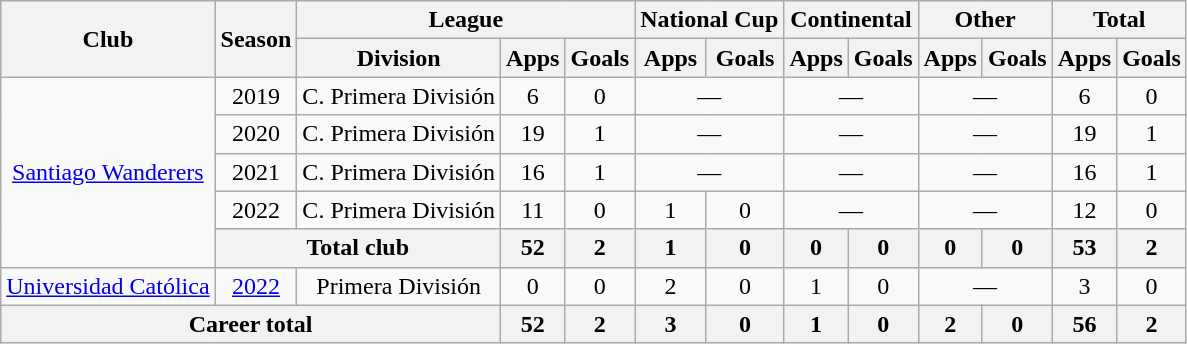<table class="wikitable" style="text-align: center;">
<tr>
<th rowspan="2">Club</th>
<th rowspan="2">Season</th>
<th colspan="3">League</th>
<th colspan="2">National Cup</th>
<th colspan="2">Continental</th>
<th colspan="2">Other</th>
<th colspan="2">Total</th>
</tr>
<tr>
<th>Division</th>
<th>Apps</th>
<th>Goals</th>
<th>Apps</th>
<th>Goals</th>
<th>Apps</th>
<th>Goals</th>
<th>Apps</th>
<th>Goals</th>
<th>Apps</th>
<th>Goals</th>
</tr>
<tr>
<td rowspan="5"><a href='#'>Santiago Wanderers</a></td>
<td>2019</td>
<td>C. Primera División</td>
<td>6</td>
<td>0</td>
<td colspan="2">—</td>
<td colspan="2">—</td>
<td colspan="2">—</td>
<td>6</td>
<td>0</td>
</tr>
<tr>
<td>2020</td>
<td>C. Primera División</td>
<td>19</td>
<td>1</td>
<td colspan="2">—</td>
<td colspan="2">—</td>
<td colspan="2">—</td>
<td>19</td>
<td>1</td>
</tr>
<tr>
<td>2021</td>
<td>C. Primera División</td>
<td>16</td>
<td>1</td>
<td colspan="2">—</td>
<td colspan="2">—</td>
<td colspan="2">—</td>
<td>16</td>
<td>1</td>
</tr>
<tr>
<td>2022</td>
<td>C. Primera División</td>
<td>11</td>
<td>0</td>
<td>1</td>
<td>0</td>
<td colspan="2">—</td>
<td colspan="2">—</td>
<td>12</td>
<td>0</td>
</tr>
<tr>
<th colspan="2">Total club</th>
<th>52</th>
<th>2</th>
<th>1</th>
<th>0</th>
<th>0</th>
<th>0</th>
<th>0</th>
<th>0</th>
<th>53</th>
<th>2</th>
</tr>
<tr>
<td><a href='#'>Universidad Católica</a></td>
<td><a href='#'>2022</a></td>
<td>Primera División</td>
<td>0</td>
<td>0</td>
<td>2</td>
<td>0</td>
<td>1</td>
<td>0</td>
<td colspan="2">—</td>
<td>3</td>
<td>0</td>
</tr>
<tr>
<th colspan="3">Career total</th>
<th>52</th>
<th>2</th>
<th>3</th>
<th>0</th>
<th>1</th>
<th>0</th>
<th>2</th>
<th>0</th>
<th>56</th>
<th>2</th>
</tr>
</table>
